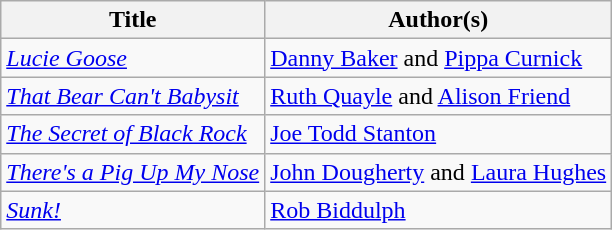<table class="wikitable">
<tr>
<th>Title</th>
<th>Author(s)</th>
</tr>
<tr>
<td><em><a href='#'>Lucie Goose</a></em></td>
<td><a href='#'>Danny Baker</a> and <a href='#'>Pippa Curnick</a></td>
</tr>
<tr>
<td><em><a href='#'>That Bear Can't Babysit</a></em></td>
<td><a href='#'>Ruth Quayle</a> and <a href='#'>Alison Friend</a></td>
</tr>
<tr>
<td><em><a href='#'>The Secret of Black Rock</a></em></td>
<td><a href='#'>Joe Todd Stanton</a></td>
</tr>
<tr>
<td><em><a href='#'>There's a Pig Up My Nose</a></em></td>
<td><a href='#'>John Dougherty</a> and <a href='#'>Laura Hughes</a></td>
</tr>
<tr>
<td><em><a href='#'>Sunk!</a></em></td>
<td><a href='#'>Rob Biddulph</a></td>
</tr>
</table>
